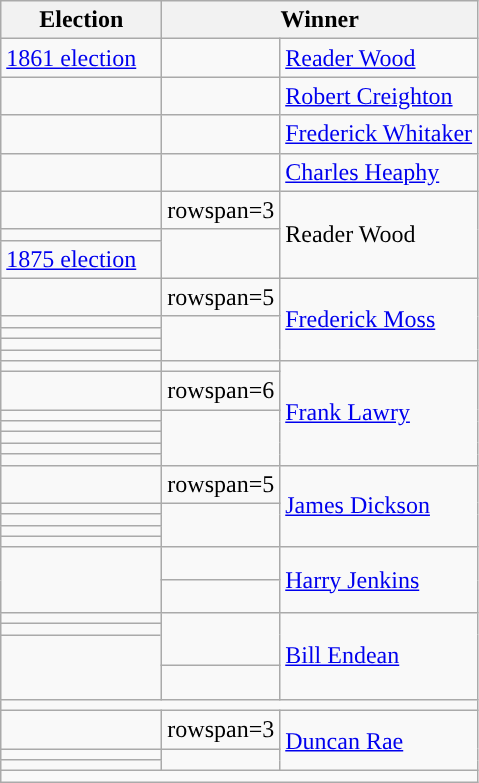<table class=wikitable>
<tr>
<th width=100>Election</th>
<th width=175 colspan=2>Winner</th>
</tr>
<tr>
<td><a href='#'>1861 election</a></td>
<td></td>
<td><a href='#'>Reader Wood</a></td>
</tr>
<tr>
<td></td>
<td></td>
<td><a href='#'>Robert Creighton</a></td>
</tr>
<tr>
<td></td>
<td></td>
<td><a href='#'>Frederick Whitaker</a></td>
</tr>
<tr>
<td></td>
<td></td>
<td><a href='#'>Charles Heaphy</a></td>
</tr>
<tr>
<td></td>
<td>rowspan=3 </td>
<td rowspan=3>Reader Wood</td>
</tr>
<tr>
<td></td>
</tr>
<tr>
<td><a href='#'>1875 election</a></td>
</tr>
<tr>
<td></td>
<td>rowspan=5 </td>
<td rowspan=5><a href='#'>Frederick Moss</a></td>
</tr>
<tr>
<td></td>
</tr>
<tr>
<td></td>
</tr>
<tr>
<td></td>
</tr>
<tr>
<td></td>
</tr>
<tr>
<td></td>
<td></td>
<td rowspan=7><a href='#'>Frank Lawry</a></td>
</tr>
<tr>
<td></td>
<td>rowspan=6 </td>
</tr>
<tr>
<td></td>
</tr>
<tr>
<td></td>
</tr>
<tr>
<td></td>
</tr>
<tr>
<td></td>
</tr>
<tr>
<td></td>
</tr>
<tr>
<td></td>
<td>rowspan=5 </td>
<td rowspan=5><a href='#'>James Dickson</a></td>
</tr>
<tr>
<td></td>
</tr>
<tr>
<td></td>
</tr>
<tr>
<td></td>
</tr>
<tr>
<td></td>
</tr>
<tr>
<td rowspan=2 height=36></td>
<td></td>
<td rowspan=2><a href='#'>Harry Jenkins</a></td>
</tr>
<tr>
<td></td>
</tr>
<tr>
<td></td>
<td rowspan=2 style="border-bottom:solid 0 grey; background:"></td>
<td rowspan = 4><a href='#'>Bill Endean</a></td>
</tr>
<tr>
<td></td>
</tr>
<tr>
<td rowspan = 2 height=36></td>
<td style="border-top:solid 0 grey; background:"></td>
</tr>
<tr>
<td></td>
</tr>
<tr>
<td colspan=3 align=center></td>
</tr>
<tr>
<td></td>
<td>rowspan=3 </td>
<td rowspan=3><a href='#'>Duncan Rae</a></td>
</tr>
<tr>
<td></td>
</tr>
<tr>
<td></td>
</tr>
<tr>
<td colspan=3 align=center></td>
</tr>
</table>
